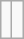<table class=wikitable>
<tr>
<td><br></td>
<td><br></td>
</tr>
</table>
